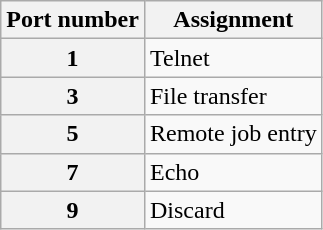<table class="wikitable">
<tr>
<th scope="col">Port number</th>
<th scope="col">Assignment</th>
</tr>
<tr>
<th scope="row">1</th>
<td>Telnet</td>
</tr>
<tr>
<th scope="row">3</th>
<td>File transfer</td>
</tr>
<tr>
<th scope="row">5</th>
<td>Remote job entry</td>
</tr>
<tr>
<th scope="row">7</th>
<td>Echo</td>
</tr>
<tr>
<th scope="row">9</th>
<td>Discard</td>
</tr>
</table>
